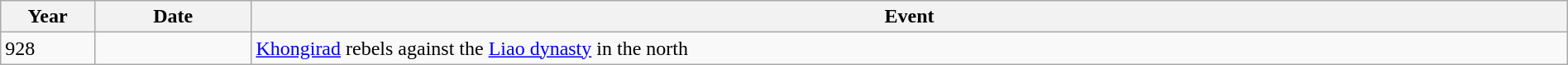<table class="wikitable" width="100%">
<tr>
<th style="width:6%">Year</th>
<th style="width:10%">Date</th>
<th>Event</th>
</tr>
<tr>
<td>928</td>
<td></td>
<td><a href='#'>Khongirad</a> rebels against the <a href='#'>Liao dynasty</a> in the north</td>
</tr>
</table>
